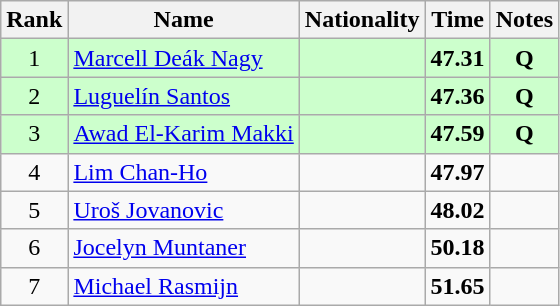<table class="wikitable sortable" style="text-align:center">
<tr>
<th>Rank</th>
<th>Name</th>
<th>Nationality</th>
<th>Time</th>
<th>Notes</th>
</tr>
<tr bgcolor=ccffcc>
<td>1</td>
<td align=left><a href='#'>Marcell Deák Nagy</a></td>
<td align=left></td>
<td><strong>47.31</strong></td>
<td><strong>Q</strong></td>
</tr>
<tr bgcolor=ccffcc>
<td>2</td>
<td align=left><a href='#'>Luguelín Santos</a></td>
<td align=left></td>
<td><strong>47.36</strong></td>
<td><strong>Q</strong></td>
</tr>
<tr bgcolor=ccffcc>
<td>3</td>
<td align=left><a href='#'>Awad El-Karim Makki</a></td>
<td align=left></td>
<td><strong>47.59</strong></td>
<td><strong>Q</strong></td>
</tr>
<tr>
<td>4</td>
<td align=left><a href='#'>Lim Chan-Ho</a></td>
<td align=left></td>
<td><strong>47.97</strong></td>
<td></td>
</tr>
<tr>
<td>5</td>
<td align=left><a href='#'>Uroš Jovanovic</a></td>
<td align=left></td>
<td><strong>48.02</strong></td>
<td></td>
</tr>
<tr>
<td>6</td>
<td align=left><a href='#'>Jocelyn Muntaner</a></td>
<td align=left></td>
<td><strong>50.18</strong></td>
<td></td>
</tr>
<tr>
<td>7</td>
<td align=left><a href='#'>Michael Rasmijn</a></td>
<td align=left></td>
<td><strong>51.65</strong></td>
<td></td>
</tr>
</table>
